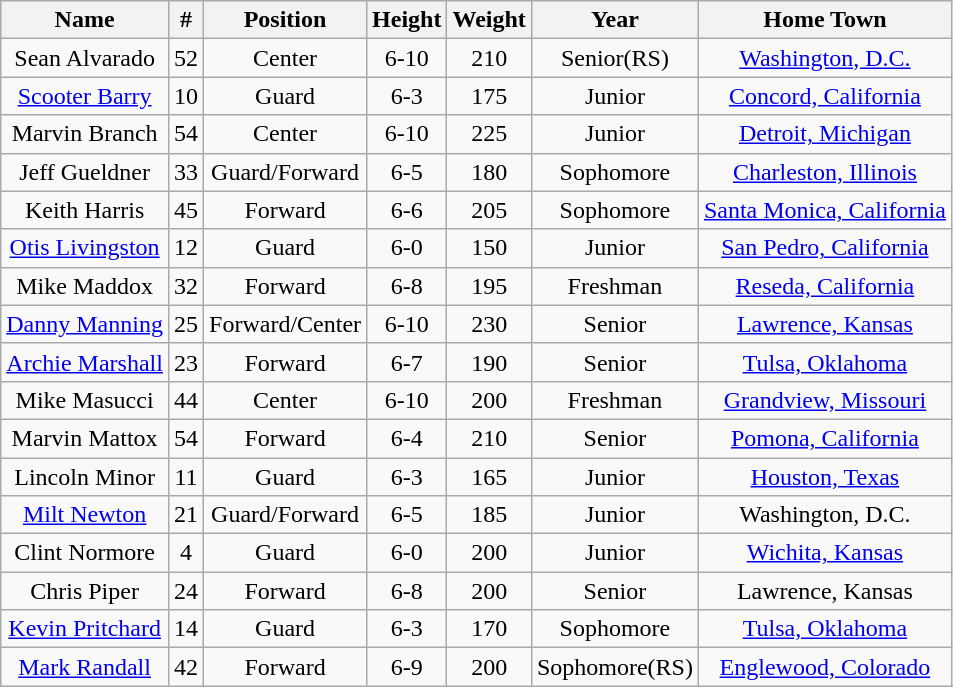<table class="wikitable" style="text-align: center;">
<tr>
<th>Name</th>
<th>#</th>
<th>Position</th>
<th>Height</th>
<th>Weight</th>
<th>Year</th>
<th>Home Town</th>
</tr>
<tr>
<td>Sean Alvarado</td>
<td>52</td>
<td>Center</td>
<td>6-10</td>
<td>210</td>
<td>Senior(RS)</td>
<td><a href='#'>Washington, D.C.</a></td>
</tr>
<tr>
<td><a href='#'>Scooter Barry</a></td>
<td>10</td>
<td>Guard</td>
<td>6-3</td>
<td>175</td>
<td>Junior</td>
<td><a href='#'>Concord, California</a></td>
</tr>
<tr>
<td>Marvin Branch</td>
<td>54</td>
<td>Center</td>
<td>6-10</td>
<td>225</td>
<td>Junior</td>
<td><a href='#'>Detroit, Michigan</a></td>
</tr>
<tr>
<td>Jeff Gueldner</td>
<td>33</td>
<td>Guard/Forward</td>
<td>6-5</td>
<td>180</td>
<td>Sophomore</td>
<td><a href='#'>Charleston, Illinois</a></td>
</tr>
<tr>
<td>Keith Harris</td>
<td>45</td>
<td>Forward</td>
<td>6-6</td>
<td>205</td>
<td>Sophomore</td>
<td><a href='#'>Santa Monica, California</a></td>
</tr>
<tr>
<td><a href='#'>Otis Livingston</a></td>
<td>12</td>
<td>Guard</td>
<td>6-0</td>
<td>150</td>
<td>Junior</td>
<td><a href='#'>San Pedro, California</a></td>
</tr>
<tr>
<td>Mike Maddox</td>
<td>32</td>
<td>Forward</td>
<td>6-8</td>
<td>195</td>
<td>Freshman</td>
<td><a href='#'>Reseda, California</a></td>
</tr>
<tr>
<td><a href='#'>Danny Manning</a></td>
<td>25</td>
<td>Forward/Center</td>
<td>6-10</td>
<td>230</td>
<td>Senior</td>
<td><a href='#'>Lawrence, Kansas</a></td>
</tr>
<tr>
<td><a href='#'>Archie Marshall</a></td>
<td>23</td>
<td>Forward</td>
<td>6-7</td>
<td>190</td>
<td>Senior</td>
<td><a href='#'>Tulsa, Oklahoma</a></td>
</tr>
<tr>
<td>Mike Masucci</td>
<td>44</td>
<td>Center</td>
<td>6-10</td>
<td>200</td>
<td>Freshman</td>
<td><a href='#'>Grandview, Missouri</a></td>
</tr>
<tr>
<td>Marvin Mattox</td>
<td>54</td>
<td>Forward</td>
<td>6-4</td>
<td>210</td>
<td>Senior</td>
<td><a href='#'>Pomona, California</a></td>
</tr>
<tr>
<td>Lincoln Minor</td>
<td>11</td>
<td>Guard</td>
<td>6-3</td>
<td>165</td>
<td>Junior</td>
<td><a href='#'>Houston, Texas</a></td>
</tr>
<tr>
<td><a href='#'>Milt Newton</a></td>
<td>21</td>
<td>Guard/Forward</td>
<td>6-5</td>
<td>185</td>
<td>Junior</td>
<td>Washington, D.C.</td>
</tr>
<tr>
<td>Clint Normore</td>
<td>4</td>
<td>Guard</td>
<td>6-0</td>
<td>200</td>
<td>Junior</td>
<td><a href='#'>Wichita, Kansas</a></td>
</tr>
<tr>
<td>Chris Piper</td>
<td>24</td>
<td>Forward</td>
<td>6-8</td>
<td>200</td>
<td>Senior</td>
<td>Lawrence, Kansas</td>
</tr>
<tr>
<td><a href='#'>Kevin Pritchard</a></td>
<td>14</td>
<td>Guard</td>
<td>6-3</td>
<td>170</td>
<td>Sophomore</td>
<td><a href='#'>Tulsa, Oklahoma</a></td>
</tr>
<tr>
<td><a href='#'>Mark Randall</a></td>
<td>42</td>
<td>Forward</td>
<td>6-9</td>
<td>200</td>
<td>Sophomore(RS)</td>
<td><a href='#'>Englewood, Colorado</a></td>
</tr>
</table>
